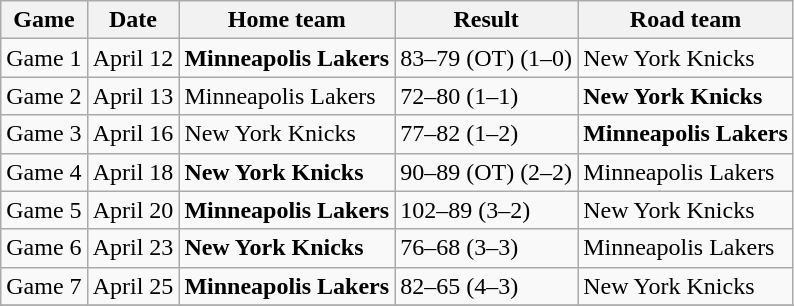<table class="wikitable">
<tr>
<th>Game</th>
<th>Date</th>
<th>Home team</th>
<th>Result</th>
<th>Road team</th>
</tr>
<tr>
<td>Game 1</td>
<td>April 12</td>
<td><strong>Minneapolis Lakers</strong></td>
<td>83–79 (OT) (1–0)</td>
<td>New York Knicks</td>
</tr>
<tr>
<td>Game 2</td>
<td>April 13</td>
<td>Minneapolis Lakers</td>
<td>72–80 (1–1)</td>
<td><strong>New York Knicks</strong></td>
</tr>
<tr>
<td>Game 3</td>
<td>April 16</td>
<td>New York Knicks</td>
<td>77–82 (1–2)</td>
<td><strong>Minneapolis Lakers</strong></td>
</tr>
<tr>
<td>Game 4</td>
<td>April 18</td>
<td><strong>New York Knicks</strong></td>
<td>90–89 (OT) (2–2)</td>
<td>Minneapolis Lakers</td>
</tr>
<tr>
<td>Game 5</td>
<td>April 20</td>
<td><strong>Minneapolis Lakers</strong></td>
<td>102–89 (3–2)</td>
<td>New York Knicks</td>
</tr>
<tr>
<td>Game 6</td>
<td>April 23</td>
<td><strong>New York Knicks</strong></td>
<td>76–68 (3–3)</td>
<td>Minneapolis Lakers</td>
</tr>
<tr>
<td>Game 7</td>
<td>April 25</td>
<td><strong>Minneapolis Lakers</strong></td>
<td>82–65 (4–3)</td>
<td>New York Knicks</td>
</tr>
<tr>
</tr>
</table>
